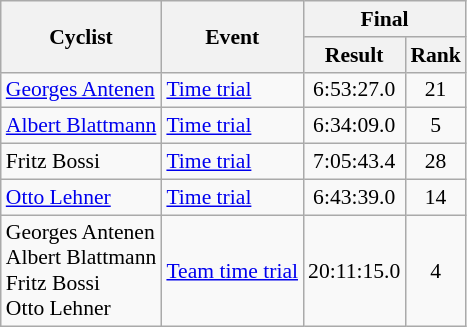<table class=wikitable style="font-size:90%">
<tr>
<th rowspan=2>Cyclist</th>
<th rowspan=2>Event</th>
<th colspan=2>Final</th>
</tr>
<tr>
<th>Result</th>
<th>Rank</th>
</tr>
<tr>
<td><a href='#'>Georges Antenen</a></td>
<td><a href='#'>Time trial</a></td>
<td align=center>6:53:27.0</td>
<td align=center>21</td>
</tr>
<tr>
<td><a href='#'>Albert Blattmann</a></td>
<td><a href='#'>Time trial</a></td>
<td align=center>6:34:09.0</td>
<td align=center>5</td>
</tr>
<tr>
<td>Fritz Bossi</td>
<td><a href='#'>Time trial</a></td>
<td align=center>7:05:43.4</td>
<td align=center>28</td>
</tr>
<tr>
<td><a href='#'>Otto Lehner</a></td>
<td><a href='#'>Time trial</a></td>
<td align=center>6:43:39.0</td>
<td align=center>14</td>
</tr>
<tr>
<td>Georges Antenen <br> Albert Blattmann <br> Fritz Bossi <br> Otto Lehner</td>
<td><a href='#'>Team time trial</a></td>
<td align=center>20:11:15.0</td>
<td align=center>4</td>
</tr>
</table>
